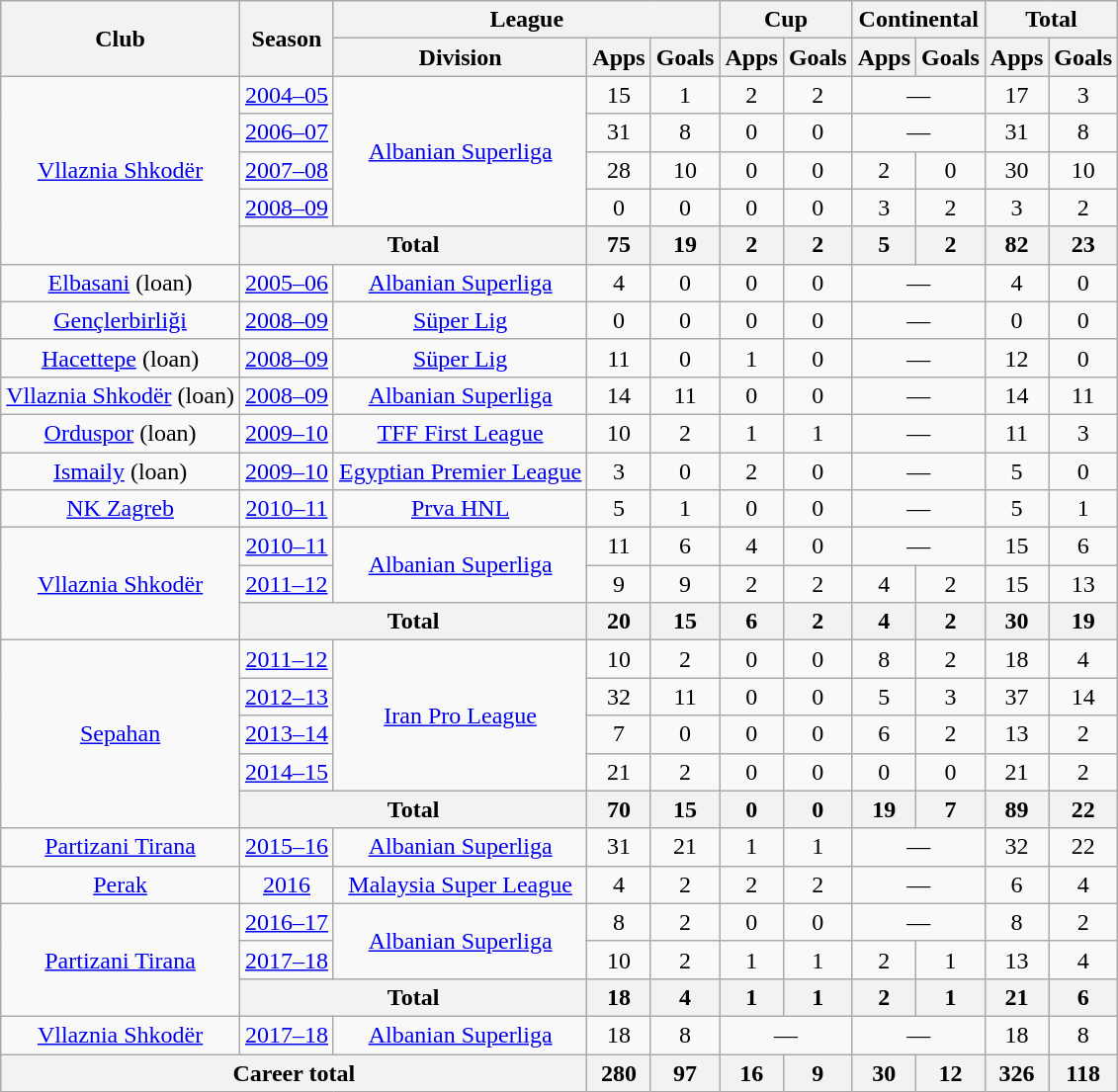<table class="wikitable" style="text-align:center">
<tr>
<th rowspan="2">Club</th>
<th rowspan="2">Season</th>
<th colspan="3">League</th>
<th colspan="2">Cup</th>
<th colspan="2">Continental</th>
<th colspan="2">Total</th>
</tr>
<tr>
<th>Division</th>
<th>Apps</th>
<th>Goals</th>
<th>Apps</th>
<th>Goals</th>
<th>Apps</th>
<th>Goals</th>
<th>Apps</th>
<th>Goals</th>
</tr>
<tr>
<td rowspan="5"><a href='#'>Vllaznia Shkodër</a></td>
<td><a href='#'>2004–05</a></td>
<td rowspan="4"><a href='#'>Albanian Superliga</a></td>
<td>15</td>
<td>1</td>
<td>2</td>
<td>2</td>
<td colspan="2">—</td>
<td>17</td>
<td>3</td>
</tr>
<tr>
<td><a href='#'>2006–07</a></td>
<td>31</td>
<td>8</td>
<td>0</td>
<td>0</td>
<td colspan="2">—</td>
<td>31</td>
<td>8</td>
</tr>
<tr>
<td><a href='#'>2007–08</a></td>
<td>28</td>
<td>10</td>
<td>0</td>
<td>0</td>
<td>2</td>
<td>0</td>
<td>30</td>
<td>10</td>
</tr>
<tr>
<td><a href='#'>2008–09</a></td>
<td>0</td>
<td>0</td>
<td>0</td>
<td>0</td>
<td>3</td>
<td>2</td>
<td>3</td>
<td>2</td>
</tr>
<tr>
<th colspan="2">Total</th>
<th>75</th>
<th>19</th>
<th>2</th>
<th>2</th>
<th>5</th>
<th>2</th>
<th>82</th>
<th>23</th>
</tr>
<tr>
<td rowspan="1"><a href='#'>Elbasani</a> (loan)</td>
<td><a href='#'>2005–06</a></td>
<td rowspan="1"><a href='#'>Albanian Superliga</a></td>
<td>4</td>
<td>0</td>
<td>0</td>
<td>0</td>
<td colspan="2">—</td>
<td>4</td>
<td>0</td>
</tr>
<tr>
<td rowspan="1"><a href='#'>Gençlerbirliği</a></td>
<td><a href='#'>2008–09</a></td>
<td rowspan="1"><a href='#'>Süper Lig</a></td>
<td>0</td>
<td>0</td>
<td>0</td>
<td>0</td>
<td colspan="2">—</td>
<td>0</td>
<td>0</td>
</tr>
<tr>
<td rowspan="1"><a href='#'>Hacettepe</a> (loan)</td>
<td><a href='#'>2008–09</a></td>
<td rowspan="1"><a href='#'>Süper Lig</a></td>
<td>11</td>
<td>0</td>
<td>1</td>
<td>0</td>
<td colspan="2">—</td>
<td>12</td>
<td>0</td>
</tr>
<tr>
<td rowspan="1"><a href='#'>Vllaznia Shkodër</a> (loan)</td>
<td><a href='#'>2008–09</a></td>
<td rowspan="1"><a href='#'>Albanian Superliga</a></td>
<td>14</td>
<td>11</td>
<td>0</td>
<td>0</td>
<td colspan="2">—</td>
<td>14</td>
<td>11</td>
</tr>
<tr>
<td rowspan="1"><a href='#'>Orduspor</a> (loan)</td>
<td><a href='#'>2009–10</a></td>
<td rowspan="1"><a href='#'>TFF First League</a></td>
<td>10</td>
<td>2</td>
<td>1</td>
<td>1</td>
<td colspan="2">—</td>
<td>11</td>
<td>3</td>
</tr>
<tr>
<td rowspan="1"><a href='#'>Ismaily</a> (loan)</td>
<td><a href='#'>2009–10</a></td>
<td rowspan="1"><a href='#'>Egyptian Premier League</a></td>
<td>3</td>
<td>0</td>
<td>2</td>
<td>0</td>
<td colspan="2">—</td>
<td>5</td>
<td>0</td>
</tr>
<tr>
<td rowspan="1"><a href='#'>NK Zagreb</a></td>
<td><a href='#'>2010–11</a></td>
<td rowspan="1"><a href='#'>Prva HNL</a></td>
<td>5</td>
<td>1</td>
<td>0</td>
<td>0</td>
<td colspan="2">—</td>
<td>5</td>
<td>1</td>
</tr>
<tr>
<td rowspan="3"><a href='#'>Vllaznia Shkodër</a></td>
<td><a href='#'>2010–11</a></td>
<td rowspan="2"><a href='#'>Albanian Superliga</a></td>
<td>11</td>
<td>6</td>
<td>4</td>
<td>0</td>
<td colspan="2">—</td>
<td>15</td>
<td>6</td>
</tr>
<tr>
<td><a href='#'>2011–12</a></td>
<td>9</td>
<td>9</td>
<td>2</td>
<td>2</td>
<td>4</td>
<td>2</td>
<td>15</td>
<td>13</td>
</tr>
<tr>
<th colspan="2">Total</th>
<th>20</th>
<th>15</th>
<th>6</th>
<th>2</th>
<th>4</th>
<th>2</th>
<th>30</th>
<th>19</th>
</tr>
<tr>
<td rowspan="5"><a href='#'>Sepahan</a></td>
<td><a href='#'>2011–12</a></td>
<td rowspan="4"><a href='#'>Iran Pro League</a></td>
<td>10</td>
<td>2</td>
<td>0</td>
<td>0</td>
<td>8</td>
<td>2</td>
<td>18</td>
<td>4</td>
</tr>
<tr>
<td><a href='#'>2012–13</a></td>
<td>32</td>
<td>11</td>
<td>0</td>
<td>0</td>
<td>5</td>
<td>3</td>
<td>37</td>
<td>14</td>
</tr>
<tr>
<td><a href='#'>2013–14</a></td>
<td>7</td>
<td>0</td>
<td>0</td>
<td>0</td>
<td>6</td>
<td>2</td>
<td>13</td>
<td>2</td>
</tr>
<tr>
<td><a href='#'>2014–15</a></td>
<td>21</td>
<td>2</td>
<td>0</td>
<td>0</td>
<td>0</td>
<td>0</td>
<td>21</td>
<td>2</td>
</tr>
<tr>
<th colspan="2">Total</th>
<th>70</th>
<th>15</th>
<th>0</th>
<th>0</th>
<th>19</th>
<th>7</th>
<th>89</th>
<th>22</th>
</tr>
<tr>
<td rowspan="1"><a href='#'>Partizani Tirana</a></td>
<td><a href='#'>2015–16</a></td>
<td rowspan="1"><a href='#'>Albanian Superliga</a></td>
<td>31</td>
<td>21</td>
<td>1</td>
<td>1</td>
<td colspan="2">—</td>
<td>32</td>
<td>22</td>
</tr>
<tr>
<td rowspan="1"><a href='#'>Perak</a></td>
<td><a href='#'>2016</a></td>
<td rowspan="1"><a href='#'>Malaysia Super League</a></td>
<td>4</td>
<td>2</td>
<td>2</td>
<td>2</td>
<td colspan="2">—</td>
<td>6</td>
<td>4</td>
</tr>
<tr>
<td rowspan="3"><a href='#'>Partizani Tirana</a></td>
<td><a href='#'>2016–17</a></td>
<td rowspan="2"><a href='#'>Albanian Superliga</a></td>
<td>8</td>
<td>2</td>
<td>0</td>
<td>0</td>
<td colspan="2">—</td>
<td>8</td>
<td>2</td>
</tr>
<tr>
<td><a href='#'>2017–18</a></td>
<td>10</td>
<td>2</td>
<td>1</td>
<td>1</td>
<td>2</td>
<td>1</td>
<td>13</td>
<td>4</td>
</tr>
<tr>
<th colspan="2">Total</th>
<th>18</th>
<th>4</th>
<th>1</th>
<th>1</th>
<th>2</th>
<th>1</th>
<th>21</th>
<th>6</th>
</tr>
<tr>
<td rowspan="1"><a href='#'>Vllaznia Shkodër</a></td>
<td><a href='#'>2017–18</a></td>
<td rowspan="1"><a href='#'>Albanian Superliga</a></td>
<td>18</td>
<td>8</td>
<td colspan="2">—</td>
<td colspan="2">—</td>
<td>18</td>
<td>8</td>
</tr>
<tr>
<th colspan="3">Career total</th>
<th>280</th>
<th>97</th>
<th>16</th>
<th>9</th>
<th>30</th>
<th>12</th>
<th>326</th>
<th>118</th>
</tr>
</table>
